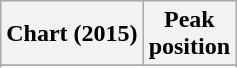<table class="wikitable sortable plainrowheaders" style="text-align:center">
<tr>
<th>Chart (2015)</th>
<th>Peak<br> position</th>
</tr>
<tr>
</tr>
<tr>
</tr>
<tr>
</tr>
</table>
